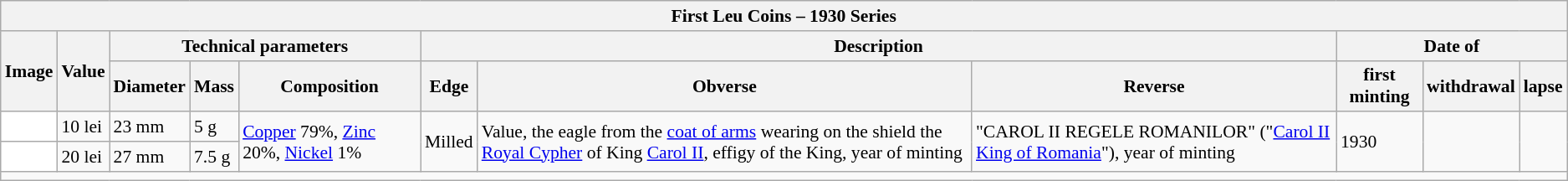<table class="wikitable" style="font-size: 90%">
<tr>
<th colspan="11">First Leu Coins –  1930 Series</th>
</tr>
<tr>
<th rowspan="2">Image</th>
<th rowspan="2">Value</th>
<th colspan="3">Technical parameters</th>
<th colspan="3">Description</th>
<th colspan="3">Date of</th>
</tr>
<tr>
<th>Diameter</th>
<th>Mass</th>
<th>Composition</th>
<th>Edge</th>
<th>Obverse</th>
<th>Reverse</th>
<th>first minting</th>
<th>withdrawal</th>
<th>lapse</th>
</tr>
<tr>
<td align="center" bgcolor="white"></td>
<td>10 lei</td>
<td>23 mm</td>
<td>5 g</td>
<td rowspan=2><a href='#'>Copper</a> 79%, <a href='#'>Zinc</a> 20%, <a href='#'>Nickel</a> 1%</td>
<td rowspan=2>Milled</td>
<td rowspan=2>Value, the eagle from the <a href='#'>coat of arms</a> wearing on the shield the <a href='#'>Royal Cypher</a> of King <a href='#'>Carol II</a>, effigy of the King, year of minting</td>
<td rowspan=2>"CAROL II REGELE ROMANILOR" ("<a href='#'>Carol II</a> <a href='#'>King of Romania</a>"), year of minting</td>
<td rowspan=2>1930</td>
<td rowspan=2></td>
<td rowspan=2></td>
</tr>
<tr>
<td align="center" bgcolor="white"></td>
<td>20 lei</td>
<td>27 mm</td>
<td>7.5 g</td>
</tr>
<tr>
<td colspan="11"></td>
</tr>
</table>
